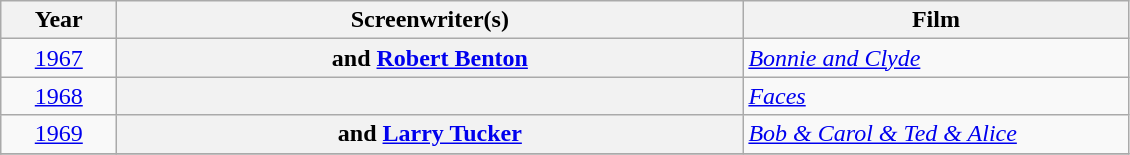<table class="sortable wikitable plainrowheaders">
<tr>
<th scope="col" width=70>Year</th>
<th scope="col" width=410>Screenwriter(s)</th>
<th scope="col" width=250>Film</th>
</tr>
<tr>
<td style="text-align:center;"><a href='#'>1967</a></td>
<th scope=row> and <a href='#'>Robert Benton</a></th>
<td><em><a href='#'>Bonnie and Clyde</a></em></td>
</tr>
<tr>
<td style="text-align:center;"><a href='#'>1968</a></td>
<th scope=row></th>
<td><em><a href='#'>Faces</a></em></td>
</tr>
<tr>
<td style="text-align:center;"><a href='#'>1969</a></td>
<th scope=row> and <a href='#'>Larry Tucker</a></th>
<td><em><a href='#'>Bob & Carol & Ted & Alice</a></em></td>
</tr>
<tr>
</tr>
</table>
